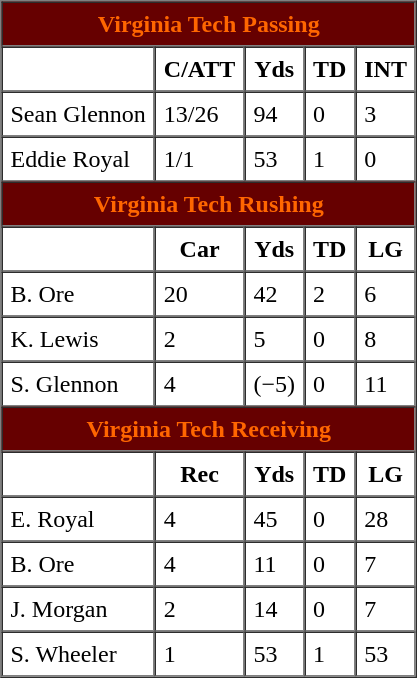<table border="1" cellpadding="5" cellspacing="0">
<tr>
<th colspan="5" style="background:#600; color:#f60;">Virginia Tech Passing</th>
</tr>
<tr>
<th></th>
<th>C/ATT</th>
<th>Yds</th>
<th>TD</th>
<th>INT</th>
</tr>
<tr>
<td>Sean Glennon</td>
<td>13/26</td>
<td>94</td>
<td>0</td>
<td>3</td>
</tr>
<tr>
<td>Eddie Royal</td>
<td>1/1</td>
<td>53</td>
<td>1</td>
<td>0</td>
</tr>
<tr>
<th colspan="5" style="background:#600; color:#f60;">Virginia Tech Rushing</th>
</tr>
<tr>
<th></th>
<th>Car</th>
<th>Yds</th>
<th>TD</th>
<th>LG</th>
</tr>
<tr>
<td>B. Ore</td>
<td>20</td>
<td>42</td>
<td>2</td>
<td>6</td>
</tr>
<tr>
<td>K. Lewis</td>
<td>2</td>
<td>5</td>
<td>0</td>
<td>8</td>
</tr>
<tr>
<td>S. Glennon</td>
<td>4</td>
<td>(−5)</td>
<td>0</td>
<td>11</td>
</tr>
<tr>
<th colspan="5" style="background:#600; color:#f60;">Virginia Tech Receiving</th>
</tr>
<tr>
<th></th>
<th>Rec</th>
<th>Yds</th>
<th>TD</th>
<th>LG</th>
</tr>
<tr>
<td>E. Royal</td>
<td>4</td>
<td>45</td>
<td>0</td>
<td>28</td>
</tr>
<tr>
<td>B. Ore</td>
<td>4</td>
<td>11</td>
<td>0</td>
<td>7</td>
</tr>
<tr>
<td>J. Morgan</td>
<td>2</td>
<td>14</td>
<td>0</td>
<td>7</td>
</tr>
<tr>
<td>S. Wheeler</td>
<td>1</td>
<td>53</td>
<td>1</td>
<td>53</td>
</tr>
</table>
